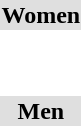<table>
<tr style="background:#dfdfdf;">
<td colspan="4" style="text-align:center;"><strong>Women</strong></td>
</tr>
<tr>
<th scope=row style="text-align:left"></th>
<td> <br></td>
<td> <br></td>
<td> <br></td>
</tr>
<tr>
<th scope=row style="text-align:left"></th>
<td></td>
<td></td>
<td></td>
</tr>
<tr>
<th scope=row style="text-align:left"></th>
<td></td>
<td></td>
<td></td>
</tr>
<tr>
<th scope=row style="text-align:left"></th>
<td></td>
<td></td>
<td></td>
</tr>
<tr>
<th scope=row style="text-align:left"></th>
<td></td>
<td></td>
<td></td>
</tr>
<tr>
<th scope=row style="text-align:left"></th>
<td></td>
<td></td>
<td></td>
</tr>
<tr style="background:#dfdfdf;">
<td colspan="4" style="text-align:center;"><strong>Men</strong></td>
</tr>
<tr>
<th scope=row style="text-align:left"></th>
<td> <br></td>
<td> <br></td>
<td> <br></td>
</tr>
<tr>
<th scope=row style="text-align:left"></th>
<td></td>
<td></td>
<td></td>
</tr>
<tr>
<th scope=row style="text-align:left"></th>
<td></td>
<td></td>
<td></td>
</tr>
<tr>
<th scope=row style="text-align:left"></th>
<td></td>
<td></td>
<td></td>
</tr>
<tr>
<th scope=row style="text-align:left"></th>
<td></td>
<td></td>
<td></td>
</tr>
<tr>
<th scope=row style="text-align:left"></th>
<td></td>
<td></td>
<td></td>
</tr>
<tr>
<th scope=row style="text-align:left"></th>
<td></td>
<td></td>
<td></td>
</tr>
<tr>
<th scope=row style="text-align:left"></th>
<td></td>
<td></td>
<td></td>
</tr>
</table>
